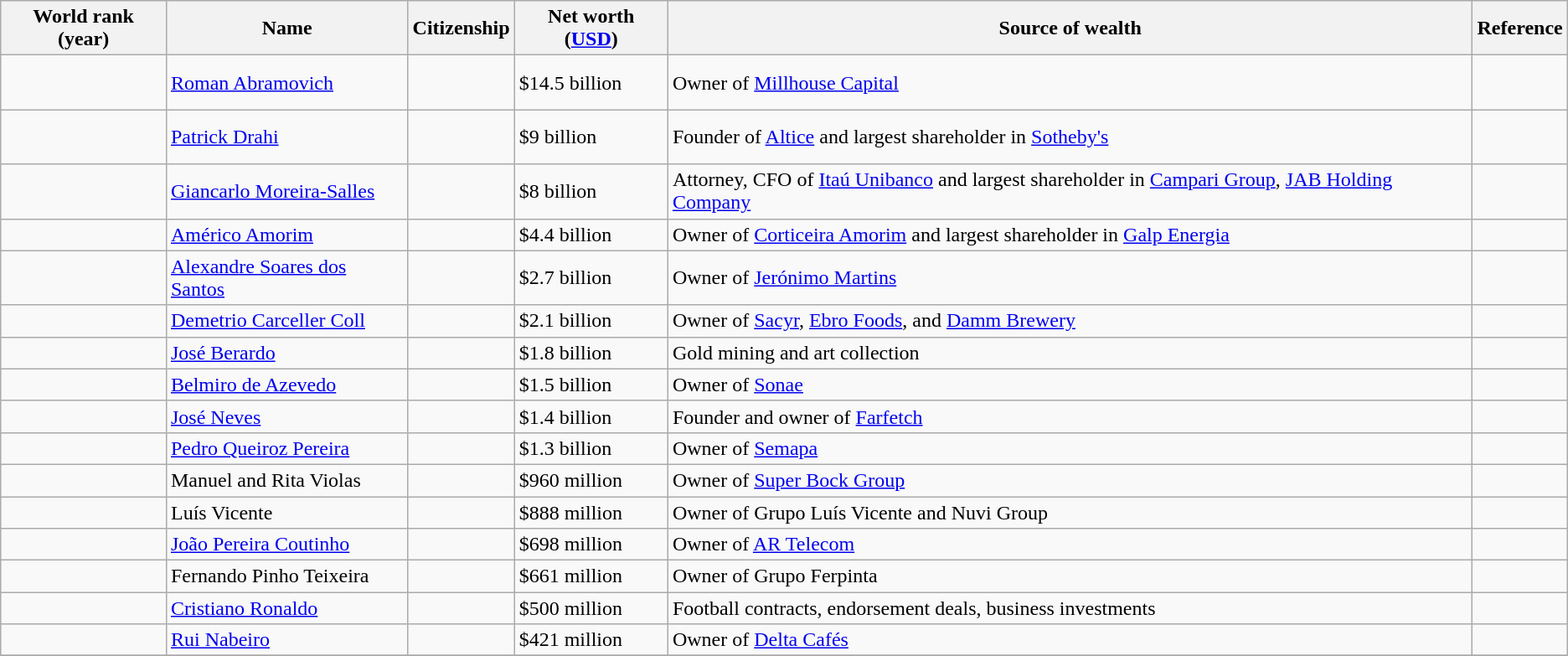<table class="wikitable">
<tr>
<th>World rank (year)</th>
<th>Name</th>
<th>Citizenship</th>
<th>Net worth (<a href='#'>USD</a>)</th>
<th>Source of wealth</th>
<th>Reference</th>
</tr>
<tr>
<td></td>
<td><a href='#'>Roman Abramovich</a></td>
<td><br><br></td>
<td>$14.5 billion</td>
<td>Owner of <a href='#'>Millhouse Capital</a></td>
<td></td>
</tr>
<tr>
<td></td>
<td><a href='#'>Patrick Drahi</a></td>
<td><br><br></td>
<td>$9 billion</td>
<td>Founder of <a href='#'>Altice</a> and largest shareholder in <a href='#'>Sotheby's</a></td>
<td></td>
</tr>
<tr>
<td></td>
<td><a href='#'>Giancarlo Moreira-Salles</a></td>
<td><br><br></td>
<td>$8 billion</td>
<td>Attorney, CFO of <a href='#'>Itaú Unibanco</a> and largest shareholder in <a href='#'>Campari Group</a>, <a href='#'>JAB Holding Company</a></td>
<td></td>
</tr>
<tr>
<td></td>
<td><a href='#'>Américo Amorim</a></td>
<td></td>
<td>$4.4 billion</td>
<td>Owner of <a href='#'>Corticeira Amorim</a> and largest shareholder in <a href='#'>Galp Energia</a></td>
<td></td>
</tr>
<tr>
<td></td>
<td><a href='#'>Alexandre Soares dos Santos</a></td>
<td></td>
<td>$2.7 billion</td>
<td>Owner of <a href='#'>Jerónimo Martins</a></td>
<td></td>
</tr>
<tr>
<td></td>
<td><a href='#'>Demetrio Carceller Coll</a></td>
<td></td>
<td>$2.1 billion</td>
<td>Owner of <a href='#'>Sacyr</a>, <a href='#'>Ebro Foods</a>, and <a href='#'>Damm Brewery</a></td>
<td></td>
</tr>
<tr>
<td></td>
<td><a href='#'>José Berardo</a></td>
<td></td>
<td>$1.8 billion</td>
<td>Gold mining and art collection</td>
<td></td>
</tr>
<tr>
<td></td>
<td><a href='#'>Belmiro de Azevedo</a></td>
<td></td>
<td>$1.5 billion</td>
<td>Owner of <a href='#'>Sonae</a></td>
<td></td>
</tr>
<tr>
<td></td>
<td><a href='#'>José Neves</a></td>
<td></td>
<td>$1.4 billion</td>
<td>Founder and owner of <a href='#'>Farfetch</a></td>
<td></td>
</tr>
<tr>
<td></td>
<td><a href='#'>Pedro Queiroz Pereira</a></td>
<td></td>
<td>$1.3 billion</td>
<td>Owner of <a href='#'>Semapa</a></td>
<td></td>
</tr>
<tr>
<td></td>
<td>Manuel and Rita Violas</td>
<td></td>
<td>$960 million</td>
<td>Owner of <a href='#'>Super Bock Group</a></td>
<td></td>
</tr>
<tr>
<td></td>
<td>Luís Vicente</td>
<td></td>
<td>$888 million</td>
<td>Owner of Grupo Luís Vicente and Nuvi Group</td>
<td></td>
</tr>
<tr>
<td></td>
<td><a href='#'>João Pereira Coutinho</a></td>
<td></td>
<td>$698 million</td>
<td>Owner of <a href='#'>AR Telecom</a></td>
<td></td>
</tr>
<tr>
<td></td>
<td>Fernando Pinho Teixeira</td>
<td></td>
<td>$661 million</td>
<td>Owner of Grupo Ferpinta</td>
<td></td>
</tr>
<tr>
<td></td>
<td><a href='#'>Cristiano Ronaldo</a></td>
<td></td>
<td>$500 million</td>
<td>Football contracts, endorsement deals, business investments</td>
<td></td>
</tr>
<tr>
<td></td>
<td><a href='#'>Rui Nabeiro</a></td>
<td></td>
<td>$421 million</td>
<td>Owner of <a href='#'>Delta Cafés</a></td>
<td></td>
</tr>
<tr>
</tr>
</table>
